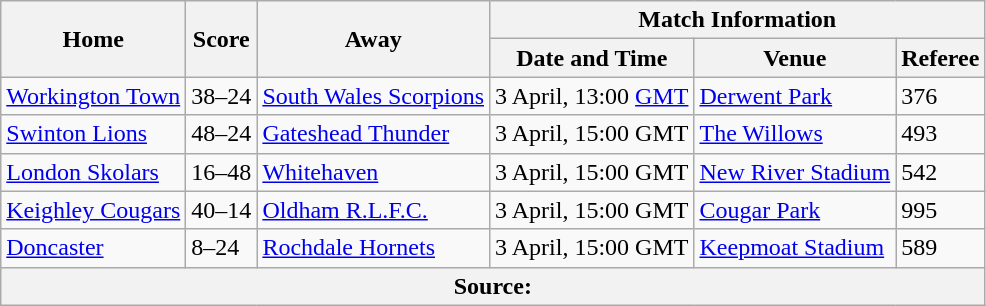<table class="wikitable">
<tr>
<th rowspan=2>Home</th>
<th rowspan=2>Score</th>
<th rowspan=2>Away</th>
<th colspan="3">Match Information</th>
</tr>
<tr>
<th>Date and Time</th>
<th>Venue</th>
<th>Referee</th>
</tr>
<tr>
<td align=left> <a href='#'>Workington Town</a></td>
<td>38–24</td>
<td align=left> <a href='#'>South Wales Scorpions</a></td>
<td>3 April, 13:00 <a href='#'>GMT</a></td>
<td><a href='#'>Derwent Park</a></td>
<td>376</td>
</tr>
<tr>
<td align=left> <a href='#'>Swinton Lions</a></td>
<td>48–24</td>
<td align=left> <a href='#'>Gateshead Thunder</a></td>
<td>3 April, 15:00 GMT</td>
<td><a href='#'>The Willows</a></td>
<td>493</td>
</tr>
<tr>
<td align=left> <a href='#'>London Skolars</a></td>
<td>16–48</td>
<td align=left> <a href='#'>Whitehaven</a></td>
<td>3 April, 15:00 GMT</td>
<td><a href='#'>New River Stadium</a></td>
<td>542</td>
</tr>
<tr>
<td align=left> <a href='#'>Keighley Cougars</a></td>
<td>40–14</td>
<td align=left> <a href='#'>Oldham R.L.F.C.</a></td>
<td>3 April, 15:00 GMT</td>
<td><a href='#'>Cougar Park</a></td>
<td>995</td>
</tr>
<tr>
<td align=left> <a href='#'>Doncaster</a></td>
<td>8–24</td>
<td align=left> <a href='#'>Rochdale Hornets</a></td>
<td>3 April, 15:00 GMT</td>
<td><a href='#'>Keepmoat Stadium</a></td>
<td>589</td>
</tr>
<tr>
<th colspan="6">Source:</th>
</tr>
</table>
